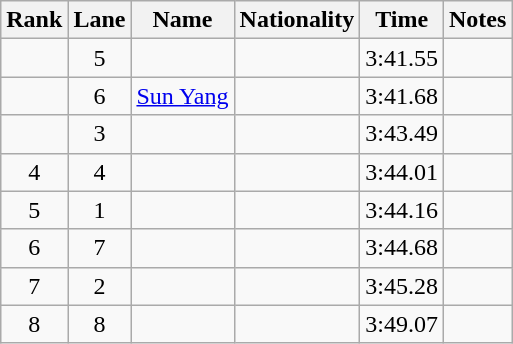<table class="wikitable sortable" style="text-align:center">
<tr>
<th>Rank</th>
<th>Lane</th>
<th>Name</th>
<th>Nationality</th>
<th>Time</th>
<th>Notes</th>
</tr>
<tr>
<td></td>
<td>5</td>
<td align=left></td>
<td align=left></td>
<td>3:41.55</td>
<td></td>
</tr>
<tr>
<td></td>
<td>6</td>
<td align=left><a href='#'>Sun Yang</a></td>
<td align=left></td>
<td>3:41.68</td>
<td></td>
</tr>
<tr>
<td></td>
<td>3</td>
<td align=left></td>
<td align=left></td>
<td>3:43.49</td>
<td></td>
</tr>
<tr>
<td>4</td>
<td>4</td>
<td align=left></td>
<td align=left></td>
<td>3:44.01</td>
<td></td>
</tr>
<tr>
<td>5</td>
<td>1</td>
<td align=left></td>
<td align=left></td>
<td>3:44.16</td>
<td></td>
</tr>
<tr>
<td>6</td>
<td>7</td>
<td align=left></td>
<td align=left></td>
<td>3:44.68</td>
<td></td>
</tr>
<tr>
<td>7</td>
<td>2</td>
<td align=left></td>
<td align=left></td>
<td>3:45.28</td>
<td></td>
</tr>
<tr>
<td>8</td>
<td>8</td>
<td align=left></td>
<td align=left></td>
<td>3:49.07</td>
<td></td>
</tr>
</table>
